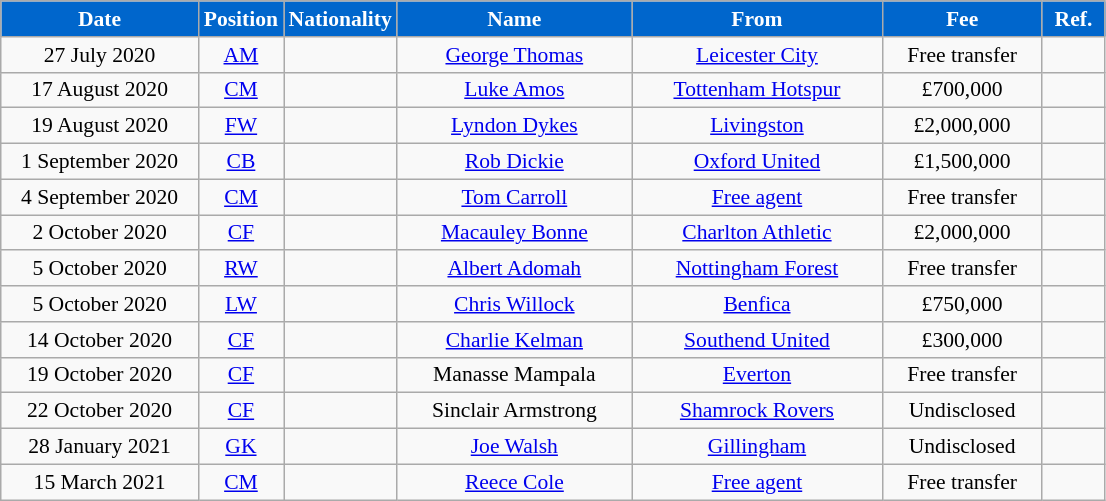<table class="wikitable" style="text-align:center; font-size:90%; ">
<tr>
<th style="background:#0066CC; color:#FFFFFF; width:125px;">Date</th>
<th style="background:#0066CC; color:#FFFFFF; width:50px;">Position</th>
<th style="background:#0066CC; color:#FFFFFF; width:50px;">Nationality</th>
<th style="background:#0066CC; color:#FFFFFF; width:150px;">Name</th>
<th style="background:#0066CC; color:#FFFFFF; width:160px;">From</th>
<th style="background:#0066CC; color:#FFFFFF; width:100px;">Fee</th>
<th style="background:#0066CC; color:#FFFFFF; width:35px;">Ref.</th>
</tr>
<tr>
<td>27 July 2020</td>
<td><a href='#'>AM</a></td>
<td></td>
<td><a href='#'>George Thomas</a></td>
<td> <a href='#'>Leicester City</a></td>
<td>Free transfer</td>
<td></td>
</tr>
<tr>
<td>17 August 2020</td>
<td><a href='#'>CM</a></td>
<td></td>
<td><a href='#'>Luke Amos</a></td>
<td> <a href='#'>Tottenham Hotspur</a></td>
<td>£700,000</td>
<td></td>
</tr>
<tr>
<td>19 August 2020</td>
<td><a href='#'>FW</a></td>
<td></td>
<td><a href='#'>Lyndon Dykes</a></td>
<td> <a href='#'>Livingston</a></td>
<td>£2,000,000</td>
<td></td>
</tr>
<tr>
<td>1 September 2020</td>
<td><a href='#'>CB</a></td>
<td></td>
<td><a href='#'>Rob Dickie</a></td>
<td> <a href='#'>Oxford United</a></td>
<td>£1,500,000</td>
<td></td>
</tr>
<tr>
<td>4 September 2020</td>
<td><a href='#'>CM</a></td>
<td></td>
<td><a href='#'>Tom Carroll</a></td>
<td> <a href='#'>Free agent</a></td>
<td>Free transfer</td>
<td></td>
</tr>
<tr>
<td>2 October 2020</td>
<td><a href='#'>CF</a></td>
<td></td>
<td><a href='#'>Macauley Bonne</a></td>
<td> <a href='#'>Charlton Athletic</a></td>
<td>£2,000,000</td>
<td></td>
</tr>
<tr>
<td>5 October 2020</td>
<td><a href='#'>RW</a></td>
<td></td>
<td><a href='#'>Albert Adomah</a></td>
<td> <a href='#'>Nottingham Forest</a></td>
<td>Free transfer</td>
<td></td>
</tr>
<tr>
<td>5 October 2020</td>
<td><a href='#'>LW</a></td>
<td></td>
<td><a href='#'>Chris Willock</a></td>
<td> <a href='#'>Benfica</a></td>
<td>£750,000</td>
<td></td>
</tr>
<tr>
<td>14 October 2020</td>
<td><a href='#'>CF</a></td>
<td></td>
<td><a href='#'>Charlie Kelman</a></td>
<td> <a href='#'>Southend United</a></td>
<td>£300,000</td>
<td></td>
</tr>
<tr>
<td>19 October 2020</td>
<td><a href='#'>CF</a></td>
<td></td>
<td>Manasse Mampala</td>
<td> <a href='#'>Everton</a></td>
<td>Free transfer</td>
<td></td>
</tr>
<tr>
<td>22 October 2020</td>
<td><a href='#'>CF</a></td>
<td></td>
<td>Sinclair Armstrong</td>
<td> <a href='#'>Shamrock Rovers</a></td>
<td>Undisclosed</td>
<td></td>
</tr>
<tr>
<td>28 January 2021</td>
<td><a href='#'>GK</a></td>
<td></td>
<td><a href='#'>Joe Walsh</a></td>
<td> <a href='#'>Gillingham</a></td>
<td>Undisclosed</td>
<td></td>
</tr>
<tr>
<td>15 March 2021</td>
<td><a href='#'>CM</a></td>
<td></td>
<td><a href='#'>Reece Cole</a></td>
<td> <a href='#'>Free agent</a></td>
<td>Free transfer</td>
<td></td>
</tr>
</table>
